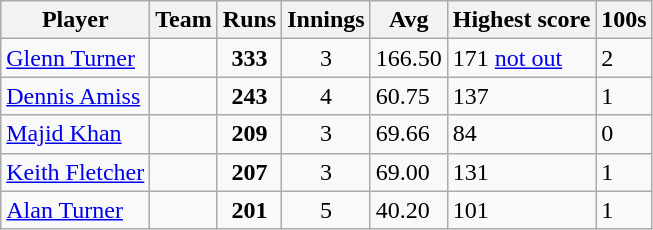<table class="wikitable">
<tr>
<th>Player</th>
<th>Team</th>
<th>Runs</th>
<th>Innings</th>
<th>Avg</th>
<th>Highest score</th>
<th>100s</th>
</tr>
<tr>
<td><a href='#'>Glenn Turner</a></td>
<td></td>
<td style="text-align:center;"><strong>333</strong></td>
<td style="text-align:center;">3</td>
<td>166.50</td>
<td>171 <a href='#'>not out</a></td>
<td>2</td>
</tr>
<tr>
<td><a href='#'>Dennis Amiss</a></td>
<td></td>
<td style="text-align:center;"><strong>243</strong></td>
<td style="text-align:center;">4</td>
<td>60.75</td>
<td>137</td>
<td>1</td>
</tr>
<tr>
<td><a href='#'>Majid Khan</a></td>
<td></td>
<td style="text-align:center;"><strong>209</strong></td>
<td style="text-align:center;">3</td>
<td>69.66</td>
<td>84</td>
<td>0</td>
</tr>
<tr>
<td><a href='#'>Keith Fletcher</a></td>
<td></td>
<td style="text-align:center;"><strong>207</strong></td>
<td style="text-align:center;">3</td>
<td>69.00</td>
<td>131</td>
<td>1</td>
</tr>
<tr>
<td><a href='#'>Alan Turner</a></td>
<td></td>
<td style="text-align:center;"><strong>201</strong></td>
<td style="text-align:center;">5</td>
<td>40.20</td>
<td>101</td>
<td>1</td>
</tr>
</table>
